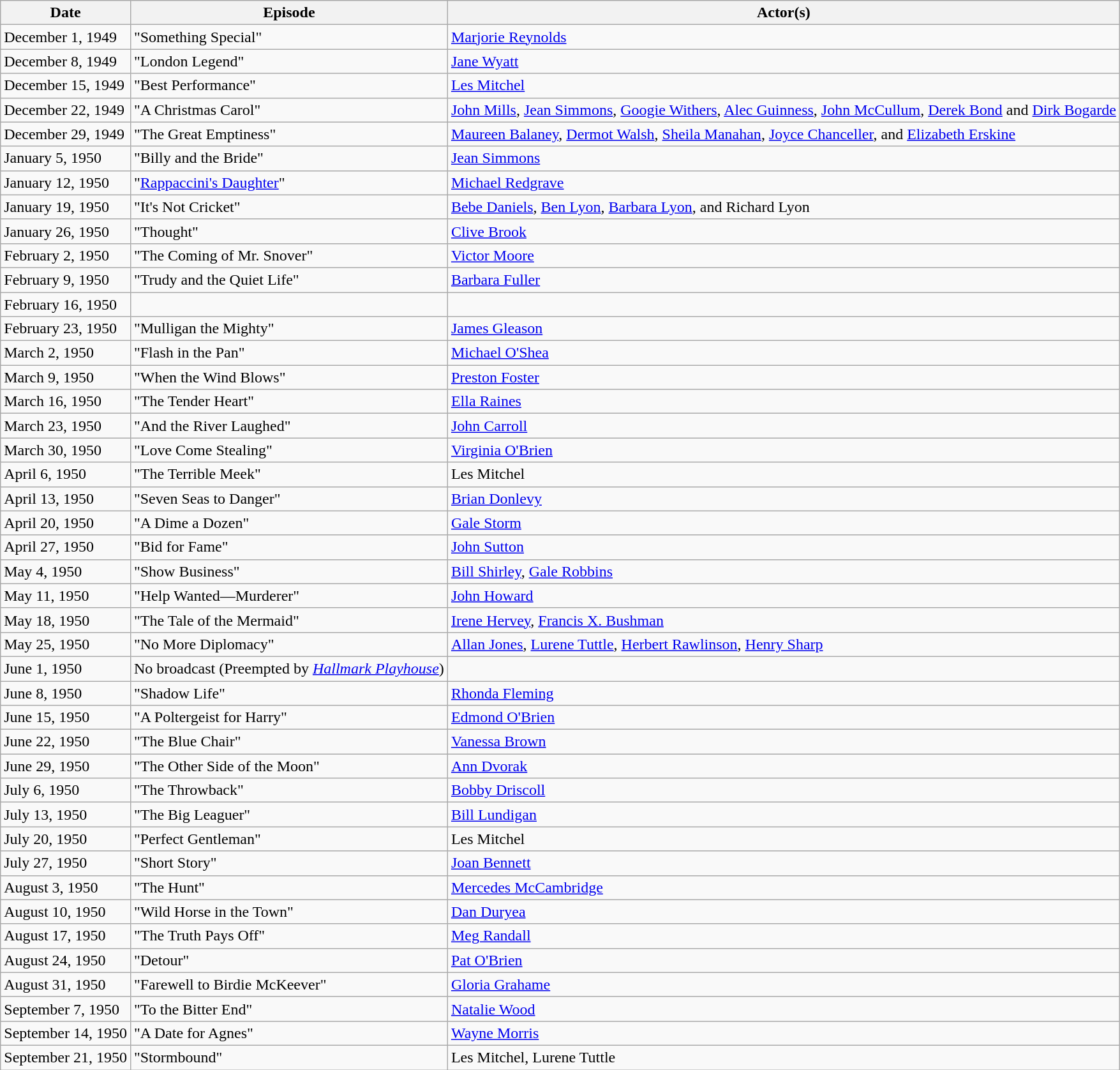<table class="wikitable">
<tr>
<th>Date</th>
<th>Episode</th>
<th>Actor(s)</th>
</tr>
<tr>
<td>December 1, 1949</td>
<td>"Something Special"</td>
<td><a href='#'>Marjorie Reynolds</a></td>
</tr>
<tr>
<td>December 8, 1949</td>
<td>"London Legend"</td>
<td><a href='#'>Jane Wyatt</a></td>
</tr>
<tr>
<td>December 15, 1949</td>
<td>"Best Performance"</td>
<td><a href='#'>Les Mitchel</a></td>
</tr>
<tr>
<td>December 22, 1949</td>
<td>"A Christmas Carol"</td>
<td><a href='#'>John Mills</a>, <a href='#'>Jean Simmons</a>, <a href='#'>Googie Withers</a>, <a href='#'>Alec Guinness</a>, <a href='#'>John McCullum</a>, <a href='#'>Derek Bond</a> and <a href='#'>Dirk Bogarde</a></td>
</tr>
<tr>
<td>December 29, 1949</td>
<td>"The Great Emptiness"</td>
<td><a href='#'>Maureen Balaney</a>, <a href='#'>Dermot Walsh</a>, <a href='#'>Sheila Manahan</a>, <a href='#'>Joyce Chanceller</a>, and <a href='#'>Elizabeth Erskine</a></td>
</tr>
<tr>
<td>January 5, 1950</td>
<td>"Billy and the Bride"</td>
<td><a href='#'>Jean Simmons</a></td>
</tr>
<tr>
<td>January 12, 1950</td>
<td>"<a href='#'>Rappaccini's Daughter</a>"</td>
<td><a href='#'>Michael Redgrave</a></td>
</tr>
<tr>
<td>January 19, 1950</td>
<td>"It's Not Cricket"</td>
<td><a href='#'>Bebe Daniels</a>, <a href='#'>Ben Lyon</a>, <a href='#'>Barbara Lyon</a>, and Richard Lyon</td>
</tr>
<tr>
<td>January 26, 1950</td>
<td>"Thought"</td>
<td><a href='#'>Clive Brook</a></td>
</tr>
<tr>
<td>February 2, 1950</td>
<td>"The Coming of Mr. Snover"</td>
<td><a href='#'>Victor Moore</a></td>
</tr>
<tr>
<td>February 9, 1950</td>
<td>"Trudy and the Quiet Life"</td>
<td><a href='#'>Barbara Fuller</a></td>
</tr>
<tr>
<td>February 16, 1950</td>
<td></td>
<td></td>
</tr>
<tr>
<td>February 23, 1950</td>
<td>"Mulligan the Mighty"</td>
<td><a href='#'>James Gleason</a></td>
</tr>
<tr>
<td>March 2, 1950</td>
<td>"Flash in the Pan"</td>
<td><a href='#'>Michael O'Shea</a></td>
</tr>
<tr>
<td>March 9, 1950</td>
<td>"When the Wind Blows"</td>
<td><a href='#'>Preston Foster</a></td>
</tr>
<tr>
<td>March 16, 1950</td>
<td>"The Tender Heart"</td>
<td><a href='#'>Ella Raines</a></td>
</tr>
<tr>
<td>March 23, 1950</td>
<td>"And the River Laughed"</td>
<td><a href='#'>John Carroll</a></td>
</tr>
<tr>
<td>March 30, 1950</td>
<td>"Love Come Stealing"</td>
<td><a href='#'>Virginia O'Brien</a></td>
</tr>
<tr>
<td>April 6, 1950</td>
<td>"The Terrible Meek"</td>
<td>Les Mitchel</td>
</tr>
<tr>
<td>April 13, 1950</td>
<td>"Seven Seas to Danger"</td>
<td><a href='#'>Brian Donlevy</a></td>
</tr>
<tr>
<td>April 20, 1950</td>
<td>"A Dime a Dozen"</td>
<td><a href='#'>Gale Storm</a></td>
</tr>
<tr>
<td>April 27, 1950</td>
<td>"Bid for Fame"</td>
<td><a href='#'>John Sutton</a></td>
</tr>
<tr>
<td>May 4, 1950</td>
<td>"Show Business"</td>
<td><a href='#'>Bill Shirley</a>, <a href='#'>Gale Robbins</a></td>
</tr>
<tr>
<td>May 11, 1950</td>
<td>"Help Wanted—Murderer"</td>
<td><a href='#'>John Howard</a></td>
</tr>
<tr>
<td>May 18, 1950</td>
<td>"The Tale of the Mermaid"</td>
<td><a href='#'>Irene Hervey</a>, <a href='#'>Francis X. Bushman</a></td>
</tr>
<tr>
<td>May 25, 1950</td>
<td>"No More Diplomacy"</td>
<td><a href='#'>Allan Jones</a>, <a href='#'>Lurene Tuttle</a>, <a href='#'>Herbert Rawlinson</a>, <a href='#'>Henry Sharp</a></td>
</tr>
<tr>
<td>June 1, 1950</td>
<td>No broadcast (Preempted by <em><a href='#'>Hallmark Playhouse</a></em>)</td>
<td></td>
</tr>
<tr>
<td>June 8, 1950</td>
<td>"Shadow Life"</td>
<td><a href='#'>Rhonda Fleming</a></td>
</tr>
<tr>
<td>June 15, 1950</td>
<td>"A Poltergeist for Harry"</td>
<td><a href='#'>Edmond O'Brien</a></td>
</tr>
<tr>
<td>June 22, 1950</td>
<td>"The Blue Chair"</td>
<td><a href='#'>Vanessa Brown</a></td>
</tr>
<tr>
<td>June 29, 1950</td>
<td>"The Other Side of the Moon"</td>
<td><a href='#'>Ann Dvorak</a></td>
</tr>
<tr>
<td>July 6, 1950</td>
<td>"The Throwback"</td>
<td><a href='#'>Bobby Driscoll</a></td>
</tr>
<tr>
<td>July 13, 1950</td>
<td>"The Big Leaguer"</td>
<td><a href='#'>Bill Lundigan</a></td>
</tr>
<tr>
<td>July 20, 1950</td>
<td>"Perfect Gentleman"</td>
<td>Les Mitchel</td>
</tr>
<tr>
<td>July 27, 1950</td>
<td>"Short Story"</td>
<td><a href='#'>Joan Bennett</a></td>
</tr>
<tr>
<td>August 3, 1950</td>
<td>"The Hunt"</td>
<td><a href='#'>Mercedes McCambridge</a></td>
</tr>
<tr>
<td>August 10, 1950</td>
<td>"Wild Horse in the Town"</td>
<td><a href='#'>Dan Duryea</a></td>
</tr>
<tr>
<td>August 17, 1950</td>
<td>"The Truth Pays Off"</td>
<td><a href='#'>Meg Randall</a></td>
</tr>
<tr>
<td>August 24, 1950</td>
<td>"Detour"</td>
<td><a href='#'>Pat O'Brien</a></td>
</tr>
<tr>
<td>August 31, 1950</td>
<td>"Farewell to Birdie McKeever"</td>
<td><a href='#'>Gloria Grahame</a></td>
</tr>
<tr>
<td>September 7, 1950</td>
<td>"To the Bitter End"</td>
<td><a href='#'>Natalie Wood</a></td>
</tr>
<tr>
<td>September 14, 1950</td>
<td>"A Date for Agnes"</td>
<td><a href='#'>Wayne Morris</a></td>
</tr>
<tr>
<td>September 21, 1950</td>
<td>"Stormbound"</td>
<td>Les Mitchel, Lurene Tuttle</td>
</tr>
</table>
